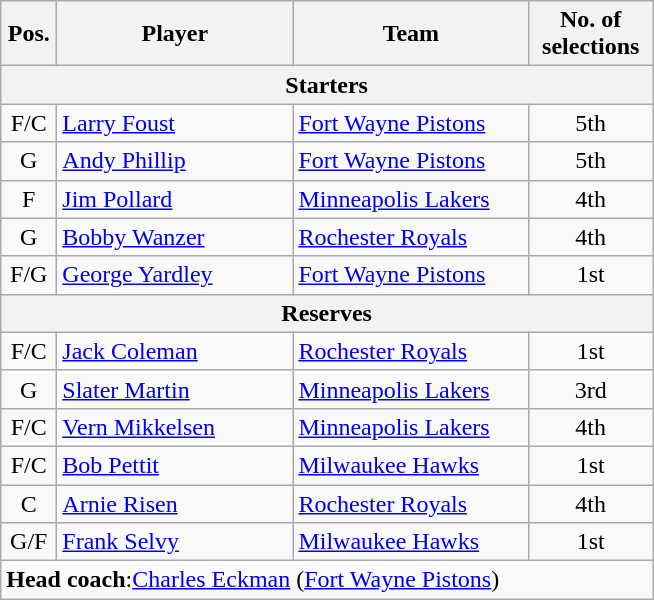<table class="wikitable">
<tr>
<th scope="col" width="30px">Pos.</th>
<th scope="col" width="150px">Player</th>
<th scope="col" width="150px">Team</th>
<th scope="col" width="75px">No. of selections</th>
</tr>
<tr>
<th scope="col" colspan="4">Starters</th>
</tr>
<tr>
<td style="text-align:center">F/C</td>
<td><a href='#'>Larry Foust</a></td>
<td><a href='#'>Fort Wayne Pistons</a></td>
<td style="text-align:center">5th</td>
</tr>
<tr>
<td style="text-align:center">G</td>
<td><a href='#'>Andy Phillip</a></td>
<td><a href='#'>Fort Wayne Pistons</a></td>
<td style="text-align:center">5th</td>
</tr>
<tr>
<td style="text-align:center">F</td>
<td><a href='#'>Jim Pollard</a></td>
<td><a href='#'>Minneapolis Lakers</a></td>
<td style="text-align:center">4th</td>
</tr>
<tr>
<td style="text-align:center">G</td>
<td><a href='#'>Bobby Wanzer</a></td>
<td><a href='#'>Rochester Royals</a></td>
<td style="text-align:center">4th</td>
</tr>
<tr>
<td style="text-align:center">F/G</td>
<td><a href='#'>George Yardley</a></td>
<td><a href='#'>Fort Wayne Pistons</a></td>
<td style="text-align:center">1st</td>
</tr>
<tr>
<th scope="col" colspan="4">Reserves</th>
</tr>
<tr>
<td style="text-align:center">F/C</td>
<td><a href='#'>Jack Coleman</a></td>
<td><a href='#'>Rochester Royals</a></td>
<td style="text-align:center">1st</td>
</tr>
<tr>
<td style="text-align:center">G</td>
<td><a href='#'>Slater Martin</a></td>
<td><a href='#'>Minneapolis Lakers</a></td>
<td style="text-align:center">3rd</td>
</tr>
<tr>
<td style="text-align:center">F/C</td>
<td><a href='#'>Vern Mikkelsen</a></td>
<td><a href='#'>Minneapolis Lakers</a></td>
<td style="text-align:center">4th</td>
</tr>
<tr>
<td style="text-align:center">F/C</td>
<td><a href='#'>Bob Pettit</a></td>
<td><a href='#'>Milwaukee Hawks</a></td>
<td style="text-align:center">1st</td>
</tr>
<tr>
<td style="text-align:center">C</td>
<td><a href='#'>Arnie Risen</a></td>
<td><a href='#'>Rochester Royals</a></td>
<td style="text-align:center">4th</td>
</tr>
<tr>
<td style="text-align:center">G/F</td>
<td><a href='#'>Frank Selvy</a></td>
<td><a href='#'>Milwaukee Hawks</a></td>
<td style="text-align:center">1st</td>
</tr>
<tr>
<td colspan="4"><strong>Head coach</strong>:<a href='#'>Charles Eckman</a> (<a href='#'>Fort Wayne Pistons</a>)</td>
</tr>
</table>
